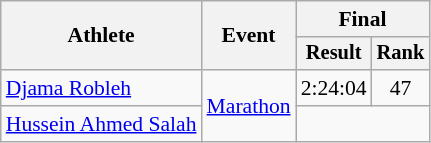<table class=wikitable style=font-size:90%>
<tr>
<th rowspan=2>Athlete</th>
<th rowspan=2>Event</th>
<th colspan=2>Final</th>
</tr>
<tr style=font-size:95%>
<th>Result</th>
<th>Rank</th>
</tr>
<tr align=center>
<td align=left><a href='#'>Djama Robleh</a></td>
<td align=left rowspan=2><a href='#'>Marathon</a></td>
<td>2:24:04</td>
<td>47</td>
</tr>
<tr align=center>
<td align=left><a href='#'>Hussein Ahmed Salah</a></td>
<td colspan=2></td>
</tr>
</table>
